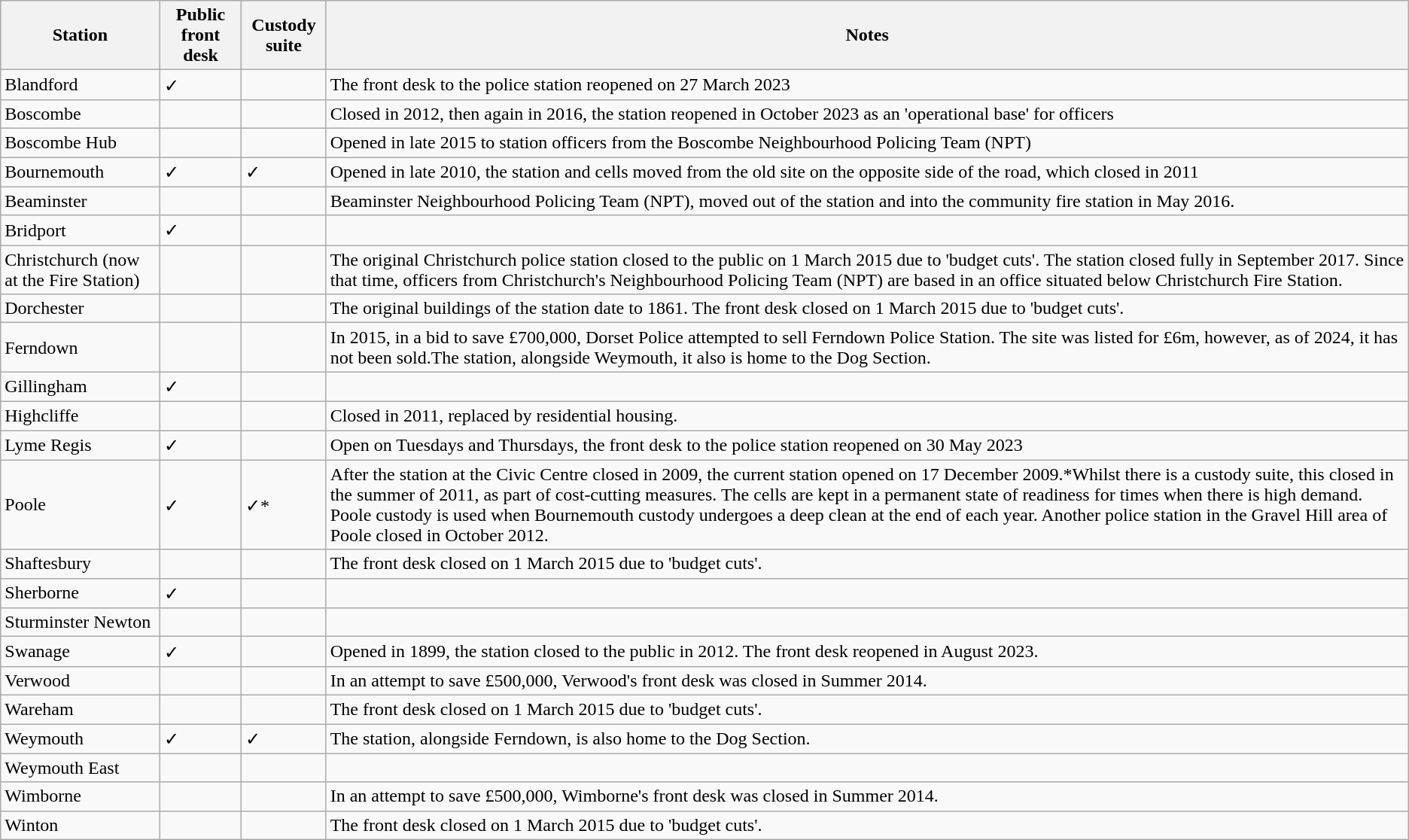<table class="wikitable">
<tr>
<th>Station</th>
<th>Public front desk</th>
<th>Custody suite</th>
<th>Notes</th>
</tr>
<tr>
<td>Blandford</td>
<td>✓</td>
<td></td>
<td>The front desk to the police station reopened on 27 March 2023</td>
</tr>
<tr>
<td>Boscombe</td>
<td></td>
<td></td>
<td>Closed in 2012, then again in 2016, the station reopened in October 2023 as an 'operational base' for officers</td>
</tr>
<tr>
<td>Boscombe Hub</td>
<td></td>
<td></td>
<td>Opened in late 2015 to station officers from the Boscombe Neighbourhood Policing Team (NPT)</td>
</tr>
<tr>
<td>Bournemouth</td>
<td>✓</td>
<td>✓</td>
<td>Opened in late 2010, the station and cells moved from the old site on the opposite side of the road, which closed in 2011</td>
</tr>
<tr>
<td>Beaminster</td>
<td></td>
<td></td>
<td>Beaminster Neighbourhood Policing Team (NPT), moved out of the station and into the community fire station in May 2016.</td>
</tr>
<tr>
<td>Bridport</td>
<td>✓</td>
<td></td>
<td></td>
</tr>
<tr>
<td>Christchurch (now at the Fire Station)</td>
<td></td>
<td></td>
<td>The original Christchurch police station closed to the public on 1 March 2015 due to 'budget cuts'. The station closed fully in September 2017. Since that time, officers from Christchurch's Neighbourhood Policing Team (NPT) are based in an office situated below Christchurch Fire Station.</td>
</tr>
<tr>
<td>Dorchester</td>
<td></td>
<td></td>
<td>The original buildings of the station date to 1861. The front desk closed on 1 March 2015 due to 'budget cuts'.</td>
</tr>
<tr>
<td>Ferndown</td>
<td></td>
<td></td>
<td>In 2015, in a bid to save £700,000, Dorset Police attempted to sell Ferndown Police Station. The site was listed for £6m, however, as of 2024, it has not been sold.The station, alongside Weymouth, it also is home to the Dog Section.</td>
</tr>
<tr>
<td>Gillingham</td>
<td>✓</td>
<td></td>
<td></td>
</tr>
<tr>
<td>Highcliffe</td>
<td></td>
<td></td>
<td>Closed in 2011, replaced by residential housing.</td>
</tr>
<tr>
<td>Lyme Regis</td>
<td>✓</td>
<td></td>
<td>Open on Tuesdays and Thursdays, the front desk to the police station reopened on 30 May 2023</td>
</tr>
<tr>
<td>Poole</td>
<td>✓</td>
<td>✓*</td>
<td>After the station at the Civic Centre closed in 2009, the current station opened on 17 December 2009.*Whilst there is a custody suite, this closed in the summer of 2011, as part of cost-cutting measures. The cells are kept in a permanent state of readiness for times when there is high demand. Poole custody is used when Bournemouth custody undergoes a deep clean at the end of each year. Another police station in the Gravel Hill area of Poole closed in October 2012.</td>
</tr>
<tr>
<td>Shaftesbury</td>
<td></td>
<td></td>
<td>The front desk closed on 1 March 2015 due to 'budget cuts'.</td>
</tr>
<tr>
<td>Sherborne</td>
<td>✓</td>
<td></td>
<td></td>
</tr>
<tr>
<td>Sturminster Newton</td>
<td></td>
<td></td>
<td></td>
</tr>
<tr>
<td>Swanage</td>
<td>✓</td>
<td></td>
<td>Opened in 1899, the station closed to the public in 2012. The front desk reopened in August 2023.</td>
</tr>
<tr>
<td>Verwood</td>
<td></td>
<td></td>
<td>In an attempt to save £500,000, Verwood's front desk was closed in Summer 2014.</td>
</tr>
<tr>
<td>Wareham</td>
<td></td>
<td></td>
<td>The front desk closed on 1 March 2015 due to 'budget cuts'.</td>
</tr>
<tr>
<td>Weymouth</td>
<td>✓</td>
<td>✓</td>
<td>The station, alongside Ferndown, is also home to the Dog Section.</td>
</tr>
<tr>
<td>Weymouth East</td>
<td></td>
<td></td>
<td></td>
</tr>
<tr>
<td>Wimborne</td>
<td></td>
<td></td>
<td>In an attempt to save £500,000, Wimborne's front desk was closed in Summer 2014.</td>
</tr>
<tr>
<td>Winton</td>
<td></td>
<td></td>
<td>The front desk closed on 1 March 2015 due to 'budget cuts'.</td>
</tr>
</table>
